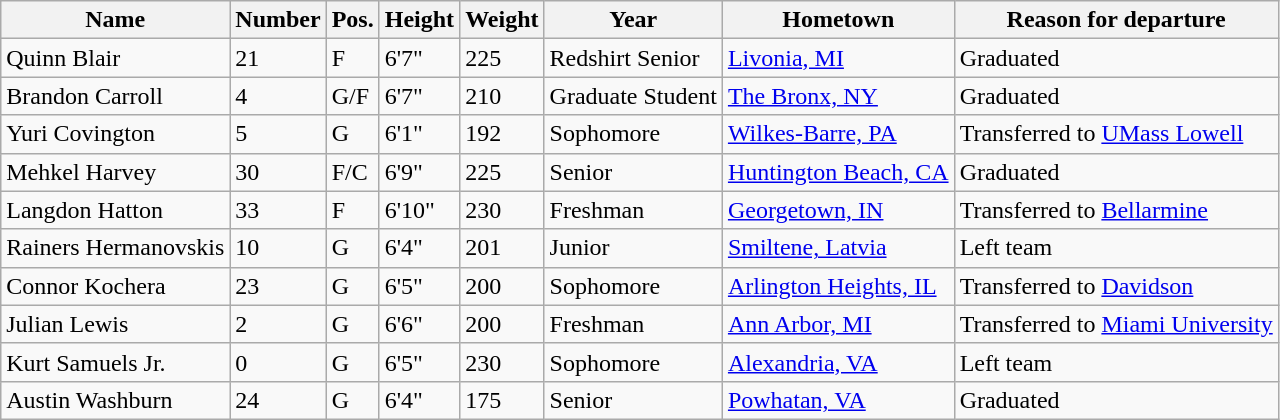<table class="wikitable sortable" border="1">
<tr>
<th>Name</th>
<th>Number</th>
<th>Pos.</th>
<th>Height</th>
<th>Weight</th>
<th>Year</th>
<th>Hometown</th>
<th class="unsortable">Reason for departure</th>
</tr>
<tr>
<td>Quinn Blair</td>
<td>21</td>
<td>F</td>
<td>6'7"</td>
<td>225</td>
<td>Redshirt Senior</td>
<td><a href='#'>Livonia, MI</a></td>
<td>Graduated</td>
</tr>
<tr>
<td>Brandon Carroll</td>
<td>4</td>
<td>G/F</td>
<td>6'7"</td>
<td>210</td>
<td>Graduate Student</td>
<td><a href='#'>The Bronx, NY</a></td>
<td>Graduated</td>
</tr>
<tr>
<td>Yuri Covington</td>
<td>5</td>
<td>G</td>
<td>6'1"</td>
<td>192</td>
<td>Sophomore</td>
<td><a href='#'>Wilkes-Barre, PA</a></td>
<td>Transferred to <a href='#'>UMass Lowell</a></td>
</tr>
<tr>
<td>Mehkel Harvey</td>
<td>30</td>
<td>F/C</td>
<td>6'9"</td>
<td>225</td>
<td>Senior</td>
<td><a href='#'>Huntington Beach, CA</a></td>
<td>Graduated</td>
</tr>
<tr>
<td>Langdon Hatton</td>
<td>33</td>
<td>F</td>
<td>6'10"</td>
<td>230</td>
<td>Freshman</td>
<td><a href='#'>Georgetown, IN</a></td>
<td>Transferred to <a href='#'>Bellarmine</a></td>
</tr>
<tr>
<td>Rainers Hermanovskis</td>
<td>10</td>
<td>G</td>
<td>6'4"</td>
<td>201</td>
<td>Junior</td>
<td><a href='#'>Smiltene, Latvia</a></td>
<td>Left team</td>
</tr>
<tr>
<td>Connor Kochera</td>
<td>23</td>
<td>G</td>
<td>6'5"</td>
<td>200</td>
<td>Sophomore</td>
<td><a href='#'>Arlington Heights, IL</a></td>
<td>Transferred to <a href='#'>Davidson</a></td>
</tr>
<tr>
<td>Julian Lewis</td>
<td>2</td>
<td>G</td>
<td>6'6"</td>
<td>200</td>
<td>Freshman</td>
<td><a href='#'>Ann Arbor, MI</a></td>
<td>Transferred to <a href='#'>Miami University</a></td>
</tr>
<tr>
<td>Kurt Samuels Jr.</td>
<td>0</td>
<td>G</td>
<td>6'5"</td>
<td>230</td>
<td>Sophomore</td>
<td><a href='#'>Alexandria, VA</a></td>
<td>Left team</td>
</tr>
<tr>
<td>Austin Washburn</td>
<td>24</td>
<td>G</td>
<td>6'4"</td>
<td>175</td>
<td>Senior</td>
<td><a href='#'>Powhatan, VA</a></td>
<td>Graduated</td>
</tr>
</table>
